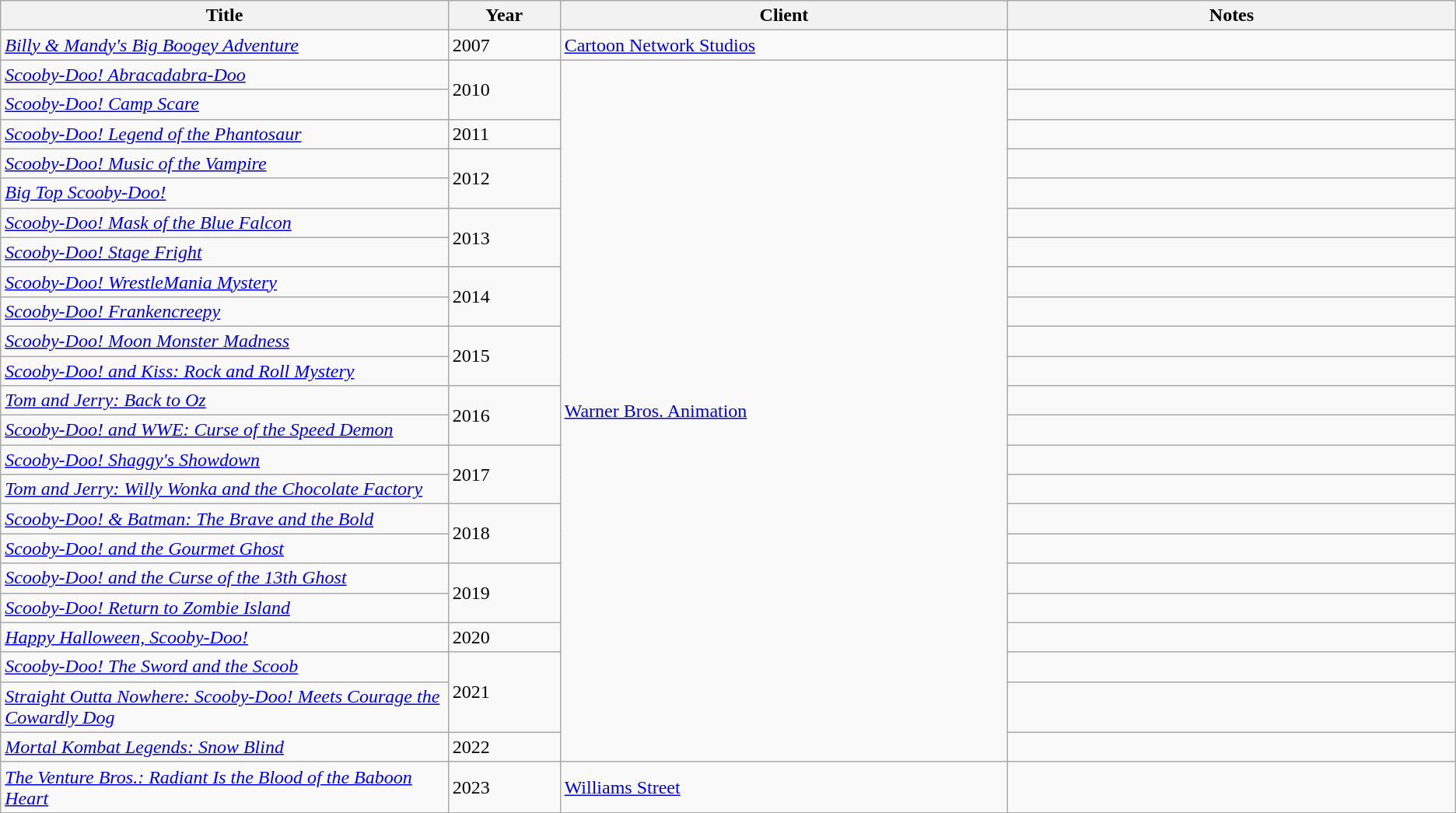<table class="wikitable sortable" style="width: auto style="width:65%; table-layout: fixed">
<tr>
<th style="width:20%;">Title</th>
<th style="width:5%;">Year</th>
<th style="width:20%;">Client</th>
<th style="width:20%;" class="unsortable">Notes</th>
</tr>
<tr>
<td><em><a href='#'>Billy & Mandy's Big Boogey Adventure</a></em></td>
<td>2007</td>
<td><a href='#'>Cartoon Network Studios</a></td>
<td></td>
</tr>
<tr>
<td><em><a href='#'>Scooby-Doo! Abracadabra-Doo</a></em></td>
<td rowspan=2>2010</td>
<td rowspan=23><a href='#'>Warner Bros. Animation</a></td>
<td></td>
</tr>
<tr>
<td><em><a href='#'>Scooby-Doo! Camp Scare</a></em></td>
<td></td>
</tr>
<tr>
<td><em><a href='#'>Scooby-Doo! Legend of the Phantosaur</a></em></td>
<td>2011</td>
<td></td>
</tr>
<tr>
<td><em><a href='#'>Scooby-Doo! Music of the Vampire</a></em></td>
<td rowspan=2>2012</td>
<td></td>
</tr>
<tr>
<td><em><a href='#'>Big Top Scooby-Doo!</a></em></td>
<td></td>
</tr>
<tr>
<td><em><a href='#'>Scooby-Doo! Mask of the Blue Falcon</a></em></td>
<td rowspan=2>2013</td>
<td></td>
</tr>
<tr>
<td><em><a href='#'>Scooby-Doo! Stage Fright</a></em></td>
<td></td>
</tr>
<tr>
<td><em><a href='#'>Scooby-Doo! WrestleMania Mystery</a></em></td>
<td rowspan=2>2014</td>
<td></td>
</tr>
<tr>
<td><em><a href='#'>Scooby-Doo! Frankencreepy</a></em></td>
<td></td>
</tr>
<tr>
<td><em><a href='#'>Scooby-Doo! Moon Monster Madness</a></em></td>
<td rowspan=2>2015</td>
<td></td>
</tr>
<tr>
<td><em><a href='#'>Scooby-Doo! and Kiss: Rock and Roll Mystery</a></em></td>
<td></td>
</tr>
<tr>
<td><em><a href='#'>Tom and Jerry: Back to Oz</a></em></td>
<td rowspan=2>2016</td>
<td></td>
</tr>
<tr>
<td><em><a href='#'>Scooby-Doo! and WWE: Curse of the Speed Demon</a></em></td>
<td></td>
</tr>
<tr>
<td><em><a href='#'>Scooby-Doo! Shaggy's Showdown</a></em></td>
<td rowspan=2>2017</td>
<td></td>
</tr>
<tr>
<td><em><a href='#'>Tom and Jerry: Willy Wonka and the Chocolate Factory</a></em></td>
<td></td>
</tr>
<tr>
<td><em><a href='#'>Scooby-Doo! & Batman: The Brave and the Bold</a></em></td>
<td rowspan=2>2018</td>
<td></td>
</tr>
<tr>
<td><em><a href='#'>Scooby-Doo! and the Gourmet Ghost</a></em></td>
<td></td>
</tr>
<tr>
<td><em><a href='#'>Scooby-Doo! and the Curse of the 13th Ghost</a></em></td>
<td rowspan=2>2019</td>
<td></td>
</tr>
<tr>
<td><em><a href='#'>Scooby-Doo! Return to Zombie Island</a></em></td>
<td></td>
</tr>
<tr>
<td><em><a href='#'>Happy Halloween, Scooby-Doo!</a></em></td>
<td>2020</td>
<td></td>
</tr>
<tr>
<td><em><a href='#'>Scooby-Doo! The Sword and the Scoob</a></em></td>
<td rowspan=2>2021</td>
<td></td>
</tr>
<tr>
<td><em><a href='#'>Straight Outta Nowhere: Scooby-Doo! Meets Courage the Cowardly Dog</a></em></td>
<td></td>
</tr>
<tr>
<td><em><a href='#'>Mortal Kombat Legends: Snow Blind</a></em></td>
<td>2022</td>
<td></td>
</tr>
<tr>
<td><em><a href='#'>The Venture Bros.: Radiant Is the Blood of the Baboon Heart</a></em></td>
<td>2023</td>
<td><a href='#'>Williams Street</a></td>
<td></td>
</tr>
<tr>
</tr>
</table>
